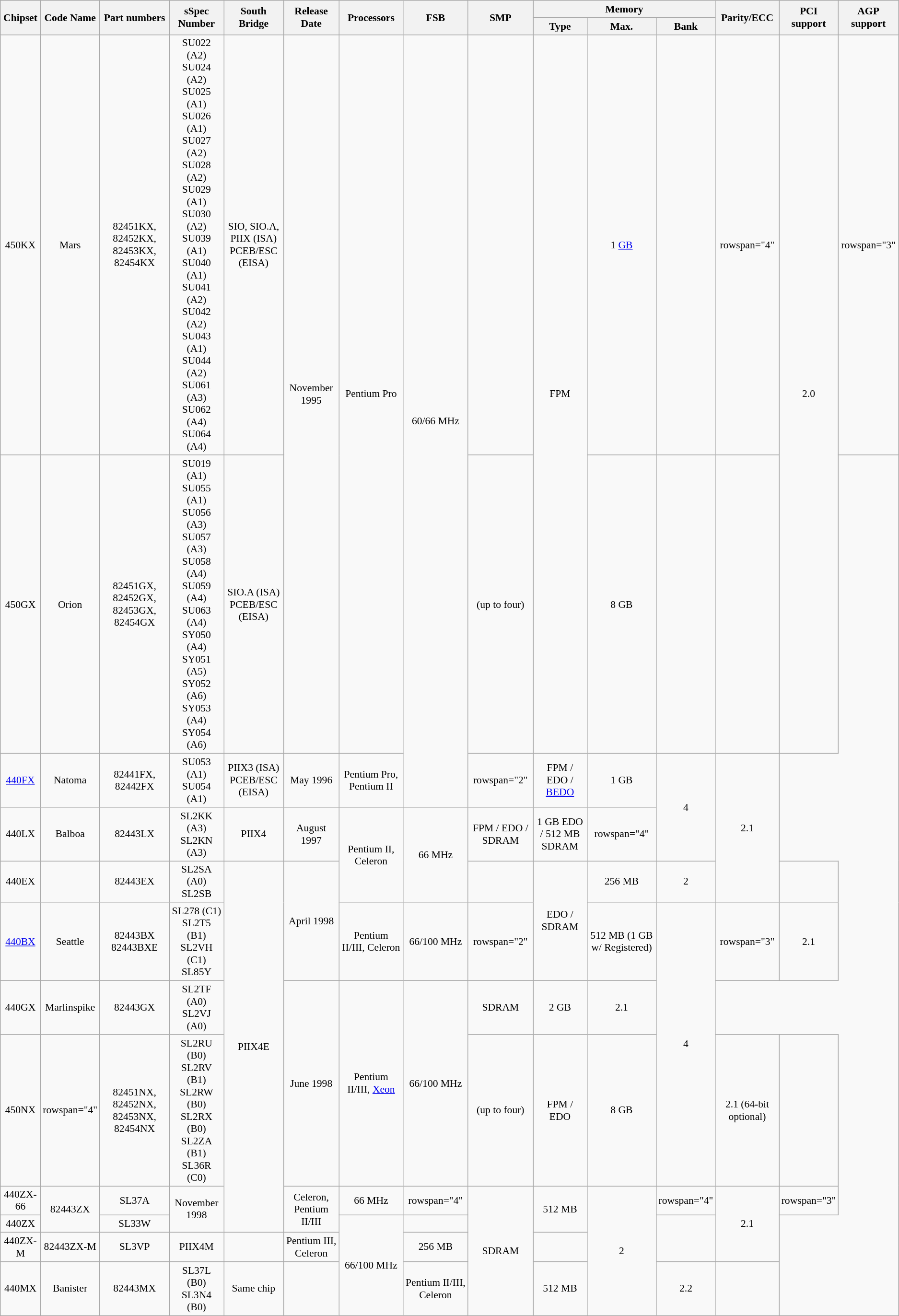<table class="wikitable" style="font-size: 90%; text-align:center;">
<tr>
<th rowspan="2">Chipset</th>
<th rowspan="2">Code Name</th>
<th rowspan="2">Part numbers</th>
<th rowspan="2">sSpec Number</th>
<th rowspan="2">South Bridge</th>
<th rowspan="2">Release Date</th>
<th rowspan="2">Processors</th>
<th rowspan="2">FSB</th>
<th rowspan="2">SMP</th>
<th colspan="3">Memory</th>
<th rowspan="2">Parity/ECC</th>
<th rowspan="2">PCI support</th>
<th rowspan="2">AGP support</th>
</tr>
<tr>
<th>Type</th>
<th>Max.</th>
<th>Bank</th>
</tr>
<tr>
<td>450KX</td>
<td>Mars</td>
<td>82451KX, 82452KX, 82453KX, 82454KX</td>
<td>SU022 (A2)<br>SU024 (A2)<br>SU025 (A1)<br>SU026 (A1)<br>SU027 (A2)<br>SU028 (A2)<br>SU029 (A1)<br>SU030 (A2)<br>SU039 (A1)<br>SU040 (A1)<br>SU041 (A2)<br>SU042 (A2)<br>SU043 (A1)<br>SU044 (A2)<br>SU061 (A3)<br>SU062 (A4)<br>SU064 (A4)</td>
<td>SIO, SIO.A, PIIX (ISA)<br>PCEB/ESC (EISA)</td>
<td rowspan="2">November 1995</td>
<td rowspan="2">Pentium Pro</td>
<td rowspan="3">60/66 MHz</td>
<td></td>
<td rowspan="2">FPM</td>
<td>1 <a href='#'>GB</a></td>
<td></td>
<td>rowspan="4" </td>
<td rowspan="2">2.0</td>
<td>rowspan="3" </td>
</tr>
<tr>
<td>450GX</td>
<td>Orion</td>
<td>82451GX, 82452GX, 82453GX, 82454GX</td>
<td>SU019 (A1)<br>SU055 (A1)<br>SU056 (A3)<br>SU057 (A3)<br>SU058 (A4)<br>SU059 (A4)<br>SU063 (A4)<br>SY050 (A4)<br>SY051 (A5)<br>SY052 (A6)<br>SY053 (A4)<br>SY054 (A6)</td>
<td>SIO.A (ISA)<br>PCEB/ESC (EISA)</td>
<td> (up to four)</td>
<td>8 GB</td>
<td></td>
</tr>
<tr>
<td><a href='#'>440FX</a></td>
<td>Natoma</td>
<td>82441FX, 82442FX</td>
<td>SU053 (A1)<br>SU054 (A1)</td>
<td>PIIX3 (ISA)<br>PCEB/ESC (EISA)</td>
<td>May 1996</td>
<td>Pentium Pro, Pentium II</td>
<td>rowspan="2" </td>
<td>FPM / EDO / <a href='#'>BEDO</a></td>
<td>1 GB</td>
<td rowspan="2">4</td>
<td rowspan="3">2.1</td>
</tr>
<tr>
<td>440LX</td>
<td>Balboa</td>
<td>82443LX</td>
<td>SL2KK (A3)<br>SL2KN (A3)</td>
<td>PIIX4</td>
<td>August 1997</td>
<td rowspan="2">Pentium II, Celeron</td>
<td rowspan="2">66 MHz</td>
<td>FPM / EDO / SDRAM</td>
<td>1 GB EDO / 512 MB SDRAM</td>
<td>rowspan="4" </td>
</tr>
<tr>
<td>440EX</td>
<td></td>
<td>82443EX</td>
<td>SL2SA (A0)<br>SL2SB</td>
<td rowspan="6">PIIX4E</td>
<td rowspan="2">April 1998</td>
<td></td>
<td rowspan="2">EDO / SDRAM</td>
<td>256 MB</td>
<td>2</td>
<td></td>
</tr>
<tr>
<td><a href='#'>440BX</a></td>
<td>Seattle</td>
<td>82443BX<br>82443BXE</td>
<td>SL278 (C1)<br>SL2T5 (B1)<br>SL2VH (C1) SL85Y</td>
<td>Pentium II/III, Celeron</td>
<td>66/100 MHz</td>
<td>rowspan="2" </td>
<td>512 MB (1 GB w/ Registered)</td>
<td rowspan="3">4</td>
<td>rowspan="3" </td>
<td>2.1</td>
</tr>
<tr>
<td>440GX</td>
<td>Marlinspike</td>
<td>82443GX</td>
<td>SL2TF (A0)<br>SL2VJ (A0)</td>
<td rowspan="2">June 1998</td>
<td rowspan="2">Pentium II/III, <a href='#'>Xeon</a></td>
<td rowspan="2">66/100 MHz</td>
<td>SDRAM</td>
<td>2 GB</td>
<td>2.1</td>
</tr>
<tr>
<td>450NX</td>
<td>rowspan="4" </td>
<td>82451NX, 82452NX, 82453NX, 82454NX</td>
<td>SL2RU (B0)<br>SL2RV (B1)<br>SL2RW (B0)<br>SL2RX (B0)<br>SL2ZA (B1)<br>SL36R (C0)</td>
<td> (up to four)</td>
<td>FPM / EDO</td>
<td>8 GB</td>
<td>2.1 (64-bit optional)</td>
<td></td>
</tr>
<tr>
<td>440ZX-66</td>
<td rowspan="2">82443ZX</td>
<td>SL37A</td>
<td rowspan="2">November 1998</td>
<td rowspan="2">Celeron, Pentium II/III</td>
<td>66 MHz</td>
<td>rowspan="4" </td>
<td rowspan="4">SDRAM</td>
<td rowspan="2">512 MB</td>
<td rowspan="4">2</td>
<td>rowspan="4" </td>
<td rowspan="3">2.1</td>
<td>rowspan="3" </td>
</tr>
<tr>
<td>440ZX</td>
<td>SL33W</td>
<td rowspan="3">66/100 MHz</td>
</tr>
<tr>
<td>440ZX-M</td>
<td>82443ZX-M</td>
<td>SL3VP</td>
<td>PIIX4M</td>
<td></td>
<td>Pentium III, Celeron</td>
<td>256 MB</td>
</tr>
<tr>
<td>440MX</td>
<td>Banister</td>
<td>82443MX</td>
<td>SL37L (B0)<br>SL3N4 (B0)</td>
<td>Same chip</td>
<td></td>
<td>Pentium II/III, Celeron</td>
<td>512 MB</td>
<td>2.2</td>
<td></td>
</tr>
</table>
